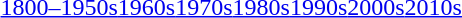<table id="toc" class="toc" summary="Class">
<tr>
<th></th>
</tr>
<tr>
<td style="text-align:center;"><a href='#'>1800–1950s</a><a href='#'>1960s</a><a href='#'>1970s</a><a href='#'>1980s</a><a href='#'>1990s</a><a href='#'>2000s</a><a href='#'>2010s</a></td>
</tr>
</table>
